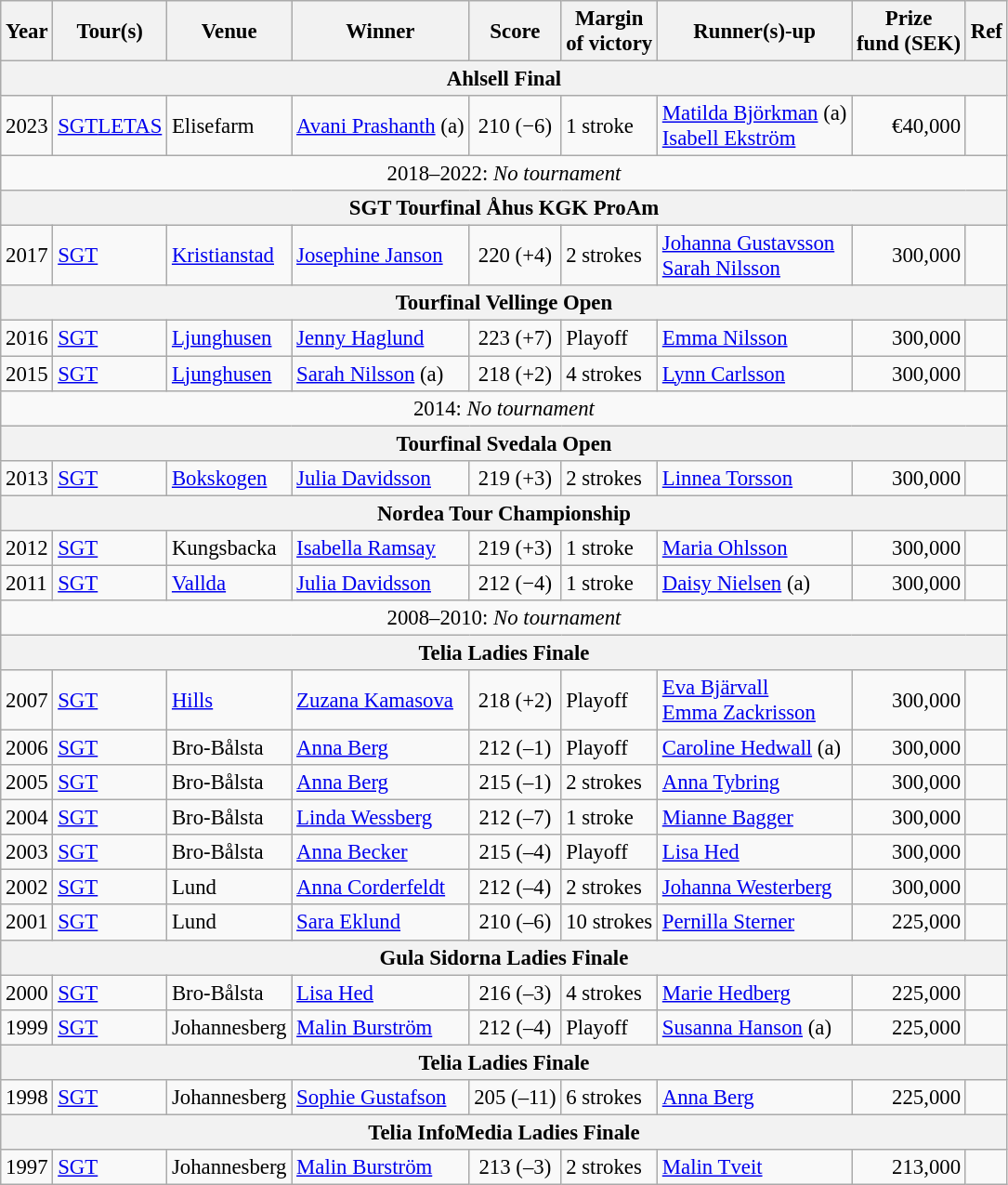<table class=wikitable style="font-size:95%">
<tr>
<th>Year</th>
<th>Tour(s)</th>
<th>Venue</th>
<th>Winner</th>
<th>Score</th>
<th>Margin<br>of victory</th>
<th>Runner(s)-up</th>
<th>Prize<br>fund (SEK)</th>
<th>Ref</th>
</tr>
<tr>
<th colspan=9>Ahlsell Final</th>
</tr>
<tr>
<td>2023</td>
<td><a href='#'>SGT</a><a href='#'>LETAS</a></td>
<td>Elisefarm</td>
<td> <a href='#'>Avani Prashanth</a> (a)</td>
<td align=center>210 (−6)</td>
<td>1 stroke</td>
<td> <a href='#'>Matilda Björkman</a> (a)<br> <a href='#'>Isabell Ekström</a></td>
<td align=right>€40,000</td>
<td></td>
</tr>
<tr>
<td colspan=9 align=center>2018–2022: <em>No tournament</em></td>
</tr>
<tr>
<th colspan=9>SGT Tourfinal Åhus KGK ProAm</th>
</tr>
<tr>
<td>2017</td>
<td><a href='#'>SGT</a></td>
<td><a href='#'>Kristianstad</a></td>
<td> <a href='#'>Josephine Janson</a></td>
<td align=center>220 (+4)</td>
<td>2 strokes</td>
<td> <a href='#'>Johanna Gustavsson</a><br> <a href='#'>Sarah Nilsson</a></td>
<td align=right>300,000</td>
<td></td>
</tr>
<tr>
<th colspan=9>Tourfinal Vellinge Open</th>
</tr>
<tr>
<td>2016</td>
<td><a href='#'>SGT</a></td>
<td><a href='#'>Ljunghusen</a></td>
<td> <a href='#'>Jenny Haglund</a></td>
<td align=center>223 (+7)</td>
<td>Playoff</td>
<td> <a href='#'>Emma Nilsson</a></td>
<td align=right>300,000</td>
<td></td>
</tr>
<tr>
<td>2015</td>
<td><a href='#'>SGT</a></td>
<td><a href='#'>Ljunghusen</a></td>
<td> <a href='#'>Sarah Nilsson</a> (a)</td>
<td align=center>218 (+2)</td>
<td>4 strokes</td>
<td> <a href='#'>Lynn Carlsson</a></td>
<td align=right>300,000</td>
<td></td>
</tr>
<tr>
<td colspan=9 align=center>2014: <em>No tournament</em></td>
</tr>
<tr>
<th colspan=9>Tourfinal Svedala Open</th>
</tr>
<tr>
<td>2013</td>
<td><a href='#'>SGT</a></td>
<td><a href='#'>Bokskogen</a></td>
<td> <a href='#'>Julia Davidsson</a></td>
<td align=center>219 (+3)</td>
<td>2 strokes</td>
<td> <a href='#'>Linnea Torsson</a></td>
<td align=right>300,000</td>
<td></td>
</tr>
<tr>
<th colspan=9>Nordea Tour Championship</th>
</tr>
<tr>
<td>2012</td>
<td><a href='#'>SGT</a></td>
<td>Kungsbacka</td>
<td> <a href='#'>Isabella Ramsay</a></td>
<td align=center>219 (+3)</td>
<td>1 stroke</td>
<td> <a href='#'>Maria Ohlsson</a></td>
<td align=right>300,000</td>
<td></td>
</tr>
<tr>
<td>2011</td>
<td><a href='#'>SGT</a></td>
<td><a href='#'>Vallda</a></td>
<td> <a href='#'>Julia Davidsson</a></td>
<td align=center>212 (−4)</td>
<td>1 stroke</td>
<td> <a href='#'>Daisy Nielsen</a> (a)</td>
<td align=right>300,000</td>
<td></td>
</tr>
<tr>
<td colspan=9 align=center>2008–2010: <em>No tournament</em></td>
</tr>
<tr>
<th colspan=9>Telia  Ladies Finale</th>
</tr>
<tr>
<td>2007</td>
<td><a href='#'>SGT</a></td>
<td><a href='#'>Hills</a></td>
<td> <a href='#'>Zuzana Kamasova</a></td>
<td align=center>218 (+2)</td>
<td>Playoff</td>
<td> <a href='#'>Eva Bjärvall</a><br> <a href='#'>Emma Zackrisson</a></td>
<td align=right>300,000</td>
<td></td>
</tr>
<tr>
<td>2006</td>
<td><a href='#'>SGT</a></td>
<td>Bro-Bålsta</td>
<td> <a href='#'>Anna Berg</a></td>
<td align=center>212 (–1)</td>
<td>Playoff</td>
<td> <a href='#'>Caroline Hedwall</a> (a)</td>
<td align=right>300,000</td>
<td></td>
</tr>
<tr>
<td>2005</td>
<td><a href='#'>SGT</a></td>
<td>Bro-Bålsta</td>
<td> <a href='#'>Anna Berg</a></td>
<td align=center>215 (–1)</td>
<td>2 strokes</td>
<td> <a href='#'>Anna Tybring</a></td>
<td align=right>300,000</td>
<td></td>
</tr>
<tr>
<td>2004</td>
<td><a href='#'>SGT</a></td>
<td>Bro-Bålsta</td>
<td> <a href='#'>Linda Wessberg</a></td>
<td align=center>212 (–7)</td>
<td>1 stroke</td>
<td> <a href='#'>Mianne Bagger</a></td>
<td align=right>300,000</td>
<td></td>
</tr>
<tr>
<td>2003</td>
<td><a href='#'>SGT</a></td>
<td>Bro-Bålsta</td>
<td> <a href='#'>Anna Becker</a></td>
<td align=center>215 (–4)</td>
<td>Playoff</td>
<td> <a href='#'>Lisa Hed</a></td>
<td align=right>300,000</td>
<td></td>
</tr>
<tr>
<td>2002</td>
<td><a href='#'>SGT</a></td>
<td>Lund</td>
<td> <a href='#'>Anna Corderfeldt</a></td>
<td align=center>212 (–4)</td>
<td>2 strokes</td>
<td> <a href='#'>Johanna Westerberg</a></td>
<td align=right>300,000</td>
<td></td>
</tr>
<tr>
<td>2001</td>
<td><a href='#'>SGT</a></td>
<td>Lund</td>
<td> <a href='#'>Sara Eklund</a></td>
<td align=center>210 (–6)</td>
<td>10 strokes</td>
<td> <a href='#'>Pernilla Sterner</a></td>
<td align=right>225,000</td>
<td></td>
</tr>
<tr>
<th colspan=9>Gula Sidorna Ladies Finale</th>
</tr>
<tr>
<td>2000</td>
<td><a href='#'>SGT</a></td>
<td>Bro-Bålsta</td>
<td> <a href='#'>Lisa Hed</a></td>
<td align=center>216 (–3)</td>
<td>4 strokes</td>
<td> <a href='#'>Marie Hedberg</a></td>
<td align=right>225,000</td>
<td></td>
</tr>
<tr>
<td>1999</td>
<td><a href='#'>SGT</a></td>
<td>Johannesberg</td>
<td> <a href='#'>Malin Burström</a></td>
<td align=center>212 (–4)</td>
<td>Playoff</td>
<td> <a href='#'>Susanna Hanson</a> (a)</td>
<td align=right>225,000</td>
<td></td>
</tr>
<tr>
<th colspan=9>Telia  Ladies Finale</th>
</tr>
<tr>
<td>1998</td>
<td><a href='#'>SGT</a></td>
<td>Johannesberg</td>
<td> <a href='#'>Sophie Gustafson</a></td>
<td align=center>205 (–11)</td>
<td>6 strokes</td>
<td> <a href='#'>Anna Berg</a></td>
<td align=right>225,000</td>
<td></td>
</tr>
<tr>
<th colspan=9>Telia InfoMedia Ladies Finale</th>
</tr>
<tr>
<td>1997</td>
<td><a href='#'>SGT</a></td>
<td>Johannesberg</td>
<td> <a href='#'>Malin Burström</a></td>
<td align=center>213 (–3)</td>
<td>2 strokes</td>
<td> <a href='#'>Malin Tveit</a></td>
<td align=right>213,000</td>
<td></td>
</tr>
</table>
